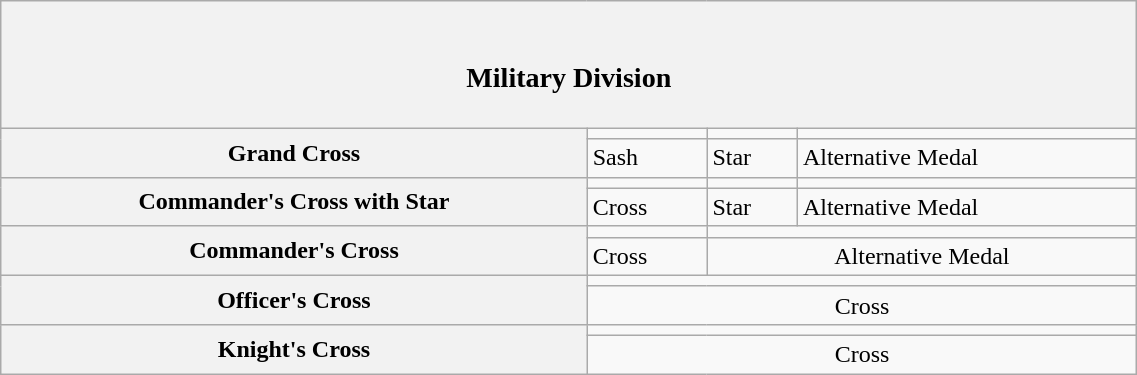<table class="wikitable" width="60%" align="center">
<tr>
<th colspan="4"><br><h3>Military Division</h3></th>
</tr>
<tr>
<th rowspan="2"><strong>Grand Cross</strong></th>
<td></td>
<td></td>
<td></td>
</tr>
<tr>
<td>Sash</td>
<td>Star</td>
<td>Alternative Medal</td>
</tr>
<tr>
<th rowspan="2"><strong>Commander's Cross with Star</strong></th>
<td></td>
<td></td>
<td></td>
</tr>
<tr>
<td>Cross</td>
<td>Star</td>
<td>Alternative Medal</td>
</tr>
<tr>
<th rowspan="2"><strong>Commander's Cross</strong></th>
<td></td>
<td colspan="2"></td>
</tr>
<tr>
<td>Cross</td>
<td colspan="2" align="center" valign="center" width="33,33%">Alternative Medal</td>
</tr>
<tr>
<th rowspan="2"><strong>Officer's Cross</strong></th>
<td colspan="3"></td>
</tr>
<tr>
<td colspan="3" align="center" valign="center" width="33,33%">Cross</td>
</tr>
<tr>
<th rowspan="2"><strong>Knight's Cross</strong></th>
<td colspan="3"></td>
</tr>
<tr>
<td colspan="3" align="center" valign="center" width="33,33%">Cross</td>
</tr>
</table>
